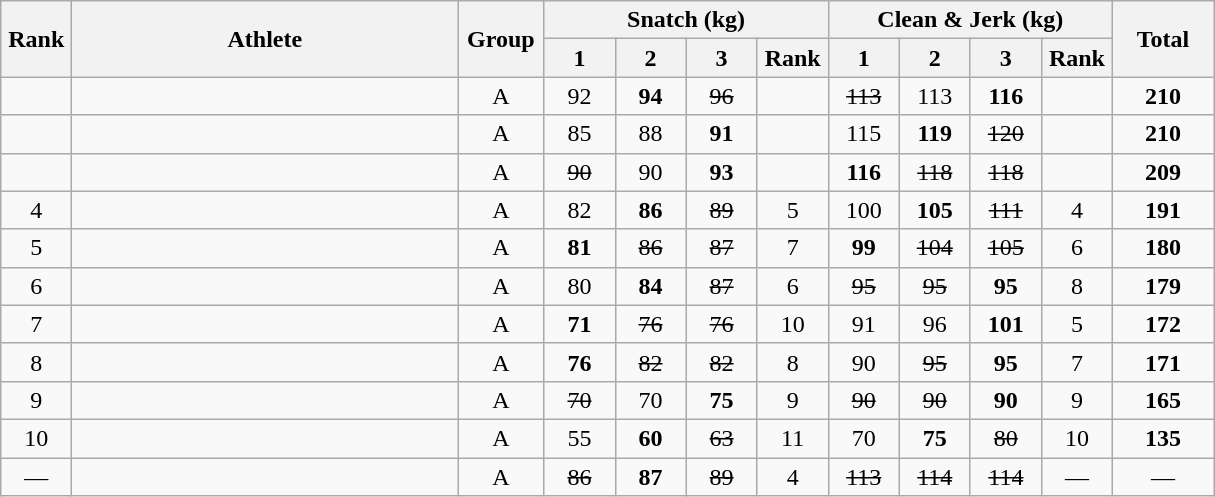<table class = "wikitable" style="text-align:center;">
<tr>
<th rowspan=2 width=40>Rank</th>
<th rowspan=2 width=250>Athlete</th>
<th rowspan=2 width=50>Group</th>
<th colspan=4>Snatch (kg)</th>
<th colspan=4>Clean & Jerk (kg)</th>
<th rowspan=2 width=60>Total</th>
</tr>
<tr>
<th width=40>1</th>
<th width=40>2</th>
<th width=40>3</th>
<th width=40>Rank</th>
<th width=40>1</th>
<th width=40>2</th>
<th width=40>3</th>
<th width=40>Rank</th>
</tr>
<tr>
<td></td>
<td align=left></td>
<td>A</td>
<td>92</td>
<td><strong>94</strong></td>
<td><s>96</s></td>
<td></td>
<td><s>113</s></td>
<td>113</td>
<td><strong>116</strong></td>
<td></td>
<td><strong>210</strong></td>
</tr>
<tr>
<td></td>
<td align=left></td>
<td>A</td>
<td>85</td>
<td>88</td>
<td><strong>91</strong></td>
<td></td>
<td>115</td>
<td><strong>119</strong></td>
<td><s>120</s></td>
<td></td>
<td><strong>210</strong></td>
</tr>
<tr>
<td></td>
<td align=left></td>
<td>A</td>
<td><s>90</s></td>
<td>90</td>
<td><strong>93</strong></td>
<td></td>
<td><strong>116</strong></td>
<td><s>118</s></td>
<td><s>118</s></td>
<td></td>
<td><strong>209</strong></td>
</tr>
<tr>
<td>4</td>
<td align=left></td>
<td>A</td>
<td>82</td>
<td><strong>86</strong></td>
<td><s>89</s></td>
<td>5</td>
<td>100</td>
<td><strong>105</strong></td>
<td><s>111</s></td>
<td>4</td>
<td><strong>191</strong></td>
</tr>
<tr>
<td>5</td>
<td align=left></td>
<td>A</td>
<td><strong>81</strong></td>
<td><s>86</s></td>
<td><s>87</s></td>
<td>7</td>
<td><strong>99</strong></td>
<td><s>104</s></td>
<td><s>105</s></td>
<td>6</td>
<td><strong>180</strong></td>
</tr>
<tr>
<td>6</td>
<td align=left></td>
<td>A</td>
<td>80</td>
<td><strong>84</strong></td>
<td><s>87</s></td>
<td>6</td>
<td><s>95</s></td>
<td><s>95</s></td>
<td><strong>95</strong></td>
<td>8</td>
<td><strong>179</strong></td>
</tr>
<tr>
<td>7</td>
<td align=left></td>
<td>A</td>
<td><strong>71</strong></td>
<td><s>76</s></td>
<td><s>76</s></td>
<td>10</td>
<td>91</td>
<td>96</td>
<td><strong>101</strong></td>
<td>5</td>
<td><strong>172</strong></td>
</tr>
<tr>
<td>8</td>
<td align=left></td>
<td>A</td>
<td><strong>76</strong></td>
<td><s>82</s></td>
<td><s>82</s></td>
<td>8</td>
<td>90</td>
<td><s>95</s></td>
<td><strong>95</strong></td>
<td>7</td>
<td><strong>171</strong></td>
</tr>
<tr>
<td>9</td>
<td align=left></td>
<td>A</td>
<td><s>70</s></td>
<td>70</td>
<td><strong>75</strong></td>
<td>9</td>
<td><s>90</s></td>
<td><s>90</s></td>
<td><strong>90</strong></td>
<td>9</td>
<td><strong>165</strong></td>
</tr>
<tr>
<td>10</td>
<td align=left></td>
<td>A</td>
<td>55</td>
<td><strong>60</strong></td>
<td><s>63</s></td>
<td>11</td>
<td>70</td>
<td><strong>75</strong></td>
<td><s>80</s></td>
<td>10</td>
<td><strong>135</strong></td>
</tr>
<tr>
<td>—</td>
<td align=left></td>
<td>A</td>
<td><s>86</s></td>
<td><strong>87</strong></td>
<td><s>89</s></td>
<td>4</td>
<td><s>113</s></td>
<td><s>114</s></td>
<td><s>114</s></td>
<td>—</td>
<td>—</td>
</tr>
</table>
